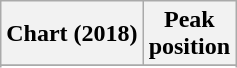<table class="wikitable sortable plainrowheaders" style="text-align:center">
<tr>
<th scope="col">Chart (2018)</th>
<th scope="col">Peak<br> position</th>
</tr>
<tr>
</tr>
<tr>
</tr>
</table>
